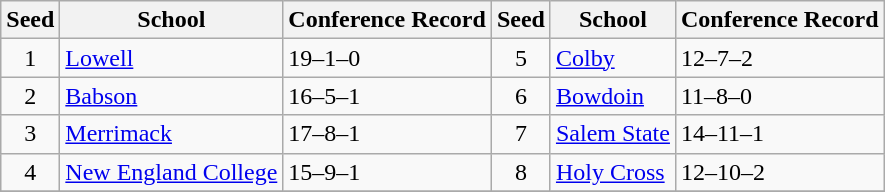<table class="wikitable">
<tr>
<th>Seed</th>
<th>School</th>
<th>Conference Record</th>
<th>Seed</th>
<th>School</th>
<th>Conference Record</th>
</tr>
<tr>
<td align=center>1</td>
<td><a href='#'>Lowell</a></td>
<td>19–1–0</td>
<td align=center>5</td>
<td><a href='#'>Colby</a></td>
<td>12–7–2</td>
</tr>
<tr>
<td align=center>2</td>
<td><a href='#'>Babson</a></td>
<td>16–5–1</td>
<td align=center>6</td>
<td><a href='#'>Bowdoin</a></td>
<td>11–8–0</td>
</tr>
<tr>
<td align=center>3</td>
<td><a href='#'>Merrimack</a></td>
<td>17–8–1</td>
<td align=center>7</td>
<td><a href='#'>Salem State</a></td>
<td>14–11–1</td>
</tr>
<tr>
<td align=center>4</td>
<td><a href='#'>New England College</a></td>
<td>15–9–1</td>
<td align=center>8</td>
<td><a href='#'>Holy Cross</a></td>
<td>12–10–2</td>
</tr>
<tr>
</tr>
</table>
